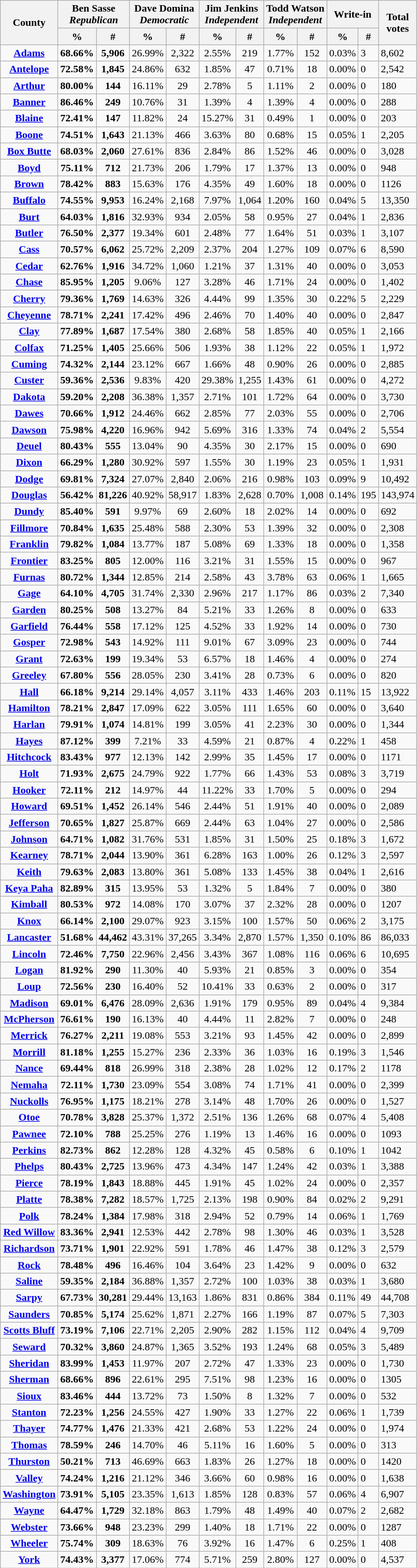<table class="wikitable sortable">
<tr>
<th colspan="1" rowspan="2" style="text-align:center">County</th>
<th colspan="2" style="text-align: center;">Ben Sasse<br><em>Republican</em></th>
<th colspan="2" style="text-align: center;">Dave Domina<br><em>Democratic</em></th>
<th colspan="2" style="text-align: center;">Jim Jenkins<br><em>Independent</em></th>
<th colspan="2" style="text-align: center;">Todd Watson<br><em>Independent</em></th>
<th colspan="2" style="text-align: center;">Write-in</th>
<th colspan="1" rowspan="2" style="text-align: center;">Total<br>votes</th>
</tr>
<tr>
<th colspan="1" style="text-align: center;">%</th>
<th colspan="1" style="text-align: center;">#</th>
<th colspan="1" style="text-align: center;">%</th>
<th colspan="1" style="text-align: center;">#</th>
<th colspan="1" style="text-align: center;">%</th>
<th colspan="1" style="text-align: center;">#</th>
<th colspan="1" style="text-align: center;">%</th>
<th colspan="1" style="text-align: center;">#</th>
<th colspan="1" style="text-align: center;">%</th>
<th colspan="1" style="text-align: center;">#</th>
</tr>
<tr>
<td align="center" ><strong><a href='#'>Adams</a></strong></td>
<td align="center"><strong>68.66%</strong></td>
<td align="center"><strong>5,906</strong></td>
<td align="center">26.99%</td>
<td align="center">2,322</td>
<td align="center">2.55%</td>
<td align="center">219</td>
<td align="center">1.77%</td>
<td align="center">152</td>
<td>0.03%</td>
<td>3</td>
<td>8,602</td>
</tr>
<tr>
<td align="center" ><strong><a href='#'>Antelope</a></strong></td>
<td align="center"><strong>72.58%</strong></td>
<td align="center"><strong>1,845</strong></td>
<td align="center">24.86%</td>
<td align="center">632</td>
<td align="center">1.85%</td>
<td align="center">47</td>
<td align="center">0.71%</td>
<td align="center">18</td>
<td>0.00%</td>
<td>0</td>
<td>2,542</td>
</tr>
<tr>
<td align="center" ><strong><a href='#'>Arthur</a></strong></td>
<td align="center"><strong>80.00%</strong></td>
<td align="center"><strong>144</strong></td>
<td align="center">16.11%</td>
<td align="center">29</td>
<td align="center">2.78%</td>
<td align="center">5</td>
<td align="center">1.11%</td>
<td align="center">2</td>
<td>0.00%</td>
<td>0</td>
<td>180</td>
</tr>
<tr>
<td align="center" ><strong><a href='#'>Banner</a></strong></td>
<td align="center"><strong>86.46%</strong></td>
<td align="center"><strong>249</strong></td>
<td align="center">10.76%</td>
<td align="center">31</td>
<td align="center">1.39%</td>
<td align="center">4</td>
<td align="center">1.39%</td>
<td align="center">4</td>
<td>0.00%</td>
<td>0</td>
<td>288</td>
</tr>
<tr>
<td align="center" ><strong><a href='#'>Blaine</a></strong></td>
<td align="center"><strong>72.41%</strong></td>
<td align="center"><strong>147</strong></td>
<td align="center">11.82%</td>
<td align="center">24</td>
<td align="center">15.27%</td>
<td align="center">31</td>
<td align="center">0.49%</td>
<td align="center">1</td>
<td>0.00%</td>
<td>0</td>
<td>203</td>
</tr>
<tr>
<td align="center" ><strong><a href='#'>Boone</a></strong></td>
<td align="center"><strong>74.51%</strong></td>
<td align="center"><strong>1,643</strong></td>
<td align="center">21.13%</td>
<td align="center">466</td>
<td align="center">3.63%</td>
<td align="center">80</td>
<td align="center">0.68%</td>
<td align="center">15</td>
<td>0.05%</td>
<td>1</td>
<td>2,205</td>
</tr>
<tr>
<td align="center" ><strong><a href='#'>Box Butte</a></strong></td>
<td align="center"><strong>68.03%</strong></td>
<td align="center"><strong>2,060</strong></td>
<td align="center">27.61%</td>
<td align="center">836</td>
<td align="center">2.84%</td>
<td align="center">86</td>
<td align="center">1.52%</td>
<td align="center">46</td>
<td>0.00%</td>
<td>0</td>
<td>3,028</td>
</tr>
<tr>
<td align="center" ><strong><a href='#'>Boyd</a></strong></td>
<td align="center"><strong>75.11%</strong></td>
<td align="center"><strong>712</strong></td>
<td align="center">21.73%</td>
<td align="center">206</td>
<td align="center">1.79%</td>
<td align="center">17</td>
<td align="center">1.37%</td>
<td align="center">13</td>
<td>0.00%</td>
<td>0</td>
<td>948</td>
</tr>
<tr>
<td align="center" ><strong><a href='#'>Brown</a></strong></td>
<td align="center"><strong>78.42%</strong></td>
<td align="center"><strong>883</strong></td>
<td align="center">15.63%</td>
<td align="center">176</td>
<td align="center">4.35%</td>
<td align="center">49</td>
<td align="center">1.60%</td>
<td align="center">18</td>
<td>0.00%</td>
<td>0</td>
<td>1126</td>
</tr>
<tr>
<td align="center" ><strong><a href='#'>Buffalo</a></strong></td>
<td align="center"><strong>74.55%</strong></td>
<td align="center"><strong>9,953</strong></td>
<td align="center">16.24%</td>
<td align="center">2,168</td>
<td align="center">7.97%</td>
<td align="center">1,064</td>
<td align="center">1.20%</td>
<td align="center">160</td>
<td>0.04%</td>
<td>5</td>
<td>13,350</td>
</tr>
<tr>
<td align="center" ><strong><a href='#'>Burt</a></strong></td>
<td align="center"><strong>64.03%</strong></td>
<td align="center"><strong>1,816</strong></td>
<td align="center">32.93%</td>
<td align="center">934</td>
<td align="center">2.05%</td>
<td align="center">58</td>
<td align="center">0.95%</td>
<td align="center">27</td>
<td>0.04%</td>
<td>1</td>
<td>2,836</td>
</tr>
<tr>
<td align="center" ><strong><a href='#'>Butler</a></strong></td>
<td align="center"><strong>76.50%</strong></td>
<td align="center"><strong>2,377</strong></td>
<td align="center">19.34%</td>
<td align="center">601</td>
<td align="center">2.48%</td>
<td align="center">77</td>
<td align="center">1.64%</td>
<td align="center">51</td>
<td>0.03%</td>
<td>1</td>
<td>3,107</td>
</tr>
<tr>
<td align="center" ><strong><a href='#'>Cass</a></strong></td>
<td align="center"><strong>70.57%</strong></td>
<td align="center"><strong>6,062</strong></td>
<td align="center">25.72%</td>
<td align="center">2,209</td>
<td align="center">2.37%</td>
<td align="center">204</td>
<td align="center">1.27%</td>
<td align="center">109</td>
<td>0.07%</td>
<td>6</td>
<td>8,590</td>
</tr>
<tr>
<td align="center" ><strong><a href='#'>Cedar</a></strong></td>
<td align="center"><strong>62.76%</strong></td>
<td align="center"><strong>1,916</strong></td>
<td align="center">34.72%</td>
<td align="center">1,060</td>
<td align="center">1.21%</td>
<td align="center">37</td>
<td align="center">1.31%</td>
<td align="center">40</td>
<td>0.00%</td>
<td>0</td>
<td>3,053</td>
</tr>
<tr>
<td align="center" ><strong><a href='#'>Chase</a></strong></td>
<td align="center"><strong>85.95%</strong></td>
<td align="center"><strong>1,205</strong></td>
<td align="center">9.06%</td>
<td align="center">127</td>
<td align="center">3.28%</td>
<td align="center">46</td>
<td align="center">1.71%</td>
<td align="center">24</td>
<td>0.00%</td>
<td>0</td>
<td>1,402</td>
</tr>
<tr>
<td align="center" ><strong><a href='#'>Cherry</a></strong></td>
<td align="center"><strong>79.36%</strong></td>
<td align="center"><strong>1,769</strong></td>
<td align="center">14.63%</td>
<td align="center">326</td>
<td align="center">4.44%</td>
<td align="center">99</td>
<td align="center">1.35%</td>
<td align="center">30</td>
<td>0.22%</td>
<td>5</td>
<td>2,229</td>
</tr>
<tr>
<td align="center" ><strong><a href='#'>Cheyenne</a></strong></td>
<td align="center"><strong>78.71%</strong></td>
<td align="center"><strong>2,241</strong></td>
<td align="center">17.42%</td>
<td align="center">496</td>
<td align="center">2.46%</td>
<td align="center">70</td>
<td align="center">1.40%</td>
<td align="center">40</td>
<td>0.00%</td>
<td>0</td>
<td>2,847</td>
</tr>
<tr>
<td align="center" ><strong><a href='#'>Clay</a></strong></td>
<td align="center"><strong>77.89%</strong></td>
<td align="center"><strong>1,687</strong></td>
<td align="center">17.54%</td>
<td align="center">380</td>
<td align="center">2.68%</td>
<td align="center">58</td>
<td align="center">1.85%</td>
<td align="center">40</td>
<td>0.05%</td>
<td>1</td>
<td>2,166</td>
</tr>
<tr>
<td align="center" ><strong><a href='#'>Colfax</a></strong></td>
<td align="center"><strong>71.25%</strong></td>
<td align="center"><strong>1,405</strong></td>
<td align="center">25.66%</td>
<td align="center">506</td>
<td align="center">1.93%</td>
<td align="center">38</td>
<td align="center">1.12%</td>
<td align="center">22</td>
<td>0.05%</td>
<td>1</td>
<td>1,972</td>
</tr>
<tr>
<td align="center" ><strong><a href='#'>Cuming</a></strong></td>
<td align="center"><strong>74.32%</strong></td>
<td align="center"><strong>2,144</strong></td>
<td align="center">23.12%</td>
<td align="center">667</td>
<td align="center">1.66%</td>
<td align="center">48</td>
<td align="center">0.90%</td>
<td align="center">26</td>
<td>0.00%</td>
<td>0</td>
<td>2,885</td>
</tr>
<tr>
<td align="center" ><strong><a href='#'>Custer</a></strong></td>
<td align="center"><strong>59.36%</strong></td>
<td align="center"><strong>2,536</strong></td>
<td align="center">9.83%</td>
<td align="center">420</td>
<td align="center">29.38%</td>
<td align="center">1,255</td>
<td align="center">1.43%</td>
<td align="center">61</td>
<td>0.00%</td>
<td>0</td>
<td>4,272</td>
</tr>
<tr>
<td align="center" ><strong><a href='#'>Dakota</a></strong></td>
<td align="center"><strong>59.20%</strong></td>
<td align="center"><strong>2,208</strong></td>
<td align="center">36.38%</td>
<td align="center">1,357</td>
<td align="center">2.71%</td>
<td align="center">101</td>
<td align="center">1.72%</td>
<td align="center">64</td>
<td>0.00%</td>
<td>0</td>
<td>3,730</td>
</tr>
<tr>
<td align="center" ><strong><a href='#'>Dawes</a></strong></td>
<td align="center"><strong>70.66%</strong></td>
<td align="center"><strong>1,912</strong></td>
<td align="center">24.46%</td>
<td align="center">662</td>
<td align="center">2.85%</td>
<td align="center">77</td>
<td align="center">2.03%</td>
<td align="center">55</td>
<td>0.00%</td>
<td>0</td>
<td>2,706</td>
</tr>
<tr>
<td align="center" ><strong><a href='#'>Dawson</a></strong></td>
<td align="center"><strong>75.98%</strong></td>
<td align="center"><strong>4,220</strong></td>
<td align="center">16.96%</td>
<td align="center">942</td>
<td align="center">5.69%</td>
<td align="center">316</td>
<td align="center">1.33%</td>
<td align="center">74</td>
<td>0.04%</td>
<td>2</td>
<td>5,554</td>
</tr>
<tr>
<td align="center" ><strong><a href='#'>Deuel</a></strong></td>
<td align="center"><strong>80.43%</strong></td>
<td align="center"><strong>555</strong></td>
<td align="center">13.04%</td>
<td align="center">90</td>
<td align="center">4.35%</td>
<td align="center">30</td>
<td align="center">2.17%</td>
<td align="center">15</td>
<td>0.00%</td>
<td>0</td>
<td>690</td>
</tr>
<tr>
<td align="center" ><strong><a href='#'>Dixon</a></strong></td>
<td align="center"><strong>66.29%</strong></td>
<td align="center"><strong>1,280</strong></td>
<td align="center">30.92%</td>
<td align="center">597</td>
<td align="center">1.55%</td>
<td align="center">30</td>
<td align="center">1.19%</td>
<td align="center">23</td>
<td>0.05%</td>
<td>1</td>
<td>1,931</td>
</tr>
<tr>
<td align="center" ><strong><a href='#'>Dodge</a></strong></td>
<td align="center"><strong>69.81%</strong></td>
<td align="center"><strong>7,324</strong></td>
<td align="center">27.07%</td>
<td align="center">2,840</td>
<td align="center">2.06%</td>
<td align="center">216</td>
<td align="center">0.98%</td>
<td align="center">103</td>
<td>0.09%</td>
<td>9</td>
<td>10,492</td>
</tr>
<tr>
<td align="center" ><strong><a href='#'>Douglas</a></strong></td>
<td align="center"><strong>56.42%</strong></td>
<td align="center"><strong>81,226</strong></td>
<td align="center">40.92%</td>
<td align="center">58,917</td>
<td align="center">1.83%</td>
<td align="center">2,628</td>
<td align="center">0.70%</td>
<td align="center">1,008</td>
<td>0.14%</td>
<td>195</td>
<td>143,974</td>
</tr>
<tr>
<td align="center" ><strong><a href='#'>Dundy</a></strong></td>
<td align="center"><strong>85.40%</strong></td>
<td align="center"><strong>591</strong></td>
<td align="center">9.97%</td>
<td align="center">69</td>
<td align="center">2.60%</td>
<td align="center">18</td>
<td align="center">2.02%</td>
<td align="center">14</td>
<td>0.00%</td>
<td>0</td>
<td>692</td>
</tr>
<tr>
<td align="center" ><strong><a href='#'>Fillmore</a></strong></td>
<td align="center"><strong>70.84%</strong></td>
<td align="center"><strong>1,635</strong></td>
<td align="center">25.48%</td>
<td align="center">588</td>
<td align="center">2.30%</td>
<td align="center">53</td>
<td align="center">1.39%</td>
<td align="center">32</td>
<td>0.00%</td>
<td>0</td>
<td>2,308</td>
</tr>
<tr>
<td align="center" ><strong><a href='#'>Franklin</a></strong></td>
<td align="center"><strong>79.82%</strong></td>
<td align="center"><strong>1,084</strong></td>
<td align="center">13.77%</td>
<td align="center">187</td>
<td align="center">5.08%</td>
<td align="center">69</td>
<td align="center">1.33%</td>
<td align="center">18</td>
<td>0.00%</td>
<td>0</td>
<td>1,358</td>
</tr>
<tr>
<td align="center" ><strong><a href='#'>Frontier</a></strong></td>
<td align="center"><strong>83.25%</strong></td>
<td align="center"><strong>805</strong></td>
<td align="center">12.00%</td>
<td align="center">116</td>
<td align="center">3.21%</td>
<td align="center">31</td>
<td align="center">1.55%</td>
<td align="center">15</td>
<td>0.00%</td>
<td>0</td>
<td>967</td>
</tr>
<tr>
<td align="center" ><strong><a href='#'>Furnas</a></strong></td>
<td align="center"><strong>80.72%</strong></td>
<td align="center"><strong>1,344</strong></td>
<td align="center">12.85%</td>
<td align="center">214</td>
<td align="center">2.58%</td>
<td align="center">43</td>
<td align="center">3.78%</td>
<td align="center">63</td>
<td>0.06%</td>
<td>1</td>
<td>1,665</td>
</tr>
<tr>
<td align="center" ><strong><a href='#'>Gage</a></strong></td>
<td align="center"><strong>64.10%</strong></td>
<td align="center"><strong>4,705</strong></td>
<td align="center">31.74%</td>
<td align="center">2,330</td>
<td align="center">2.96%</td>
<td align="center">217</td>
<td align="center">1.17%</td>
<td align="center">86</td>
<td>0.03%</td>
<td>2</td>
<td>7,340</td>
</tr>
<tr>
<td align="center" ><strong><a href='#'>Garden</a></strong></td>
<td align="center"><strong>80.25%</strong></td>
<td align="center"><strong>508</strong></td>
<td align="center">13.27%</td>
<td align="center">84</td>
<td align="center">5.21%</td>
<td align="center">33</td>
<td align="center">1.26%</td>
<td align="center">8</td>
<td>0.00%</td>
<td>0</td>
<td>633</td>
</tr>
<tr>
<td align="center" ><strong><a href='#'>Garfield</a></strong></td>
<td align="center"><strong>76.44%</strong></td>
<td align="center"><strong>558</strong></td>
<td align="center">17.12%</td>
<td align="center">125</td>
<td align="center">4.52%</td>
<td align="center">33</td>
<td align="center">1.92%</td>
<td align="center">14</td>
<td>0.00%</td>
<td>0</td>
<td>730</td>
</tr>
<tr>
<td align="center" ><strong><a href='#'>Gosper</a></strong></td>
<td align="center"><strong>72.98%</strong></td>
<td align="center"><strong>543</strong></td>
<td align="center">14.92%</td>
<td align="center">111</td>
<td align="center">9.01%</td>
<td align="center">67</td>
<td align="center">3.09%</td>
<td align="center">23</td>
<td>0.00%</td>
<td>0</td>
<td>744</td>
</tr>
<tr>
<td align="center" ><strong><a href='#'>Grant</a></strong></td>
<td align="center"><strong>72.63%</strong></td>
<td align="center"><strong>199</strong></td>
<td align="center">19.34%</td>
<td align="center">53</td>
<td align="center">6.57%</td>
<td align="center">18</td>
<td align="center">1.46%</td>
<td align="center">4</td>
<td>0.00%</td>
<td>0</td>
<td>274</td>
</tr>
<tr>
<td align="center" ><strong><a href='#'>Greeley</a></strong></td>
<td align="center"><strong>67.80%</strong></td>
<td align="center"><strong>556</strong></td>
<td align="center">28.05%</td>
<td align="center">230</td>
<td align="center">3.41%</td>
<td align="center">28</td>
<td align="center">0.73%</td>
<td align="center">6</td>
<td>0.00%</td>
<td>0</td>
<td>820</td>
</tr>
<tr>
<td align="center" ><strong><a href='#'>Hall</a></strong></td>
<td align="center"><strong>66.18%</strong></td>
<td align="center"><strong>9,214</strong></td>
<td align="center">29.14%</td>
<td align="center">4,057</td>
<td align="center">3.11%</td>
<td align="center">433</td>
<td align="center">1.46%</td>
<td align="center">203</td>
<td>0.11%</td>
<td>15</td>
<td>13,922</td>
</tr>
<tr>
<td align="center" ><strong><a href='#'>Hamilton</a></strong></td>
<td align="center"><strong>78.21%</strong></td>
<td align="center"><strong>2,847</strong></td>
<td align="center">17.09%</td>
<td align="center">622</td>
<td align="center">3.05%</td>
<td align="center">111</td>
<td align="center">1.65%</td>
<td align="center">60</td>
<td>0.00%</td>
<td>0</td>
<td>3,640</td>
</tr>
<tr>
<td align="center" ><strong><a href='#'>Harlan</a></strong></td>
<td align="center"><strong>79.91%</strong></td>
<td align="center"><strong>1,074</strong></td>
<td align="center">14.81%</td>
<td align="center">199</td>
<td align="center">3.05%</td>
<td align="center">41</td>
<td align="center">2.23%</td>
<td align="center">30</td>
<td>0.00%</td>
<td>0</td>
<td>1,344</td>
</tr>
<tr>
<td align="center" ><strong><a href='#'>Hayes</a></strong></td>
<td align="center"><strong>87.12%</strong></td>
<td align="center"><strong>399</strong></td>
<td align="center">7.21%</td>
<td align="center">33</td>
<td align="center">4.59%</td>
<td align="center">21</td>
<td align="center">0.87%</td>
<td align="center">4</td>
<td>0.22%</td>
<td>1</td>
<td>458</td>
</tr>
<tr>
<td align="center" ><strong><a href='#'>Hitchcock</a></strong></td>
<td align="center"><strong>83.43%</strong></td>
<td align="center"><strong>977</strong></td>
<td align="center">12.13%</td>
<td align="center">142</td>
<td align="center">2.99%</td>
<td align="center">35</td>
<td align="center">1.45%</td>
<td align="center">17</td>
<td>0.00%</td>
<td>0</td>
<td>1171</td>
</tr>
<tr>
<td align="center" ><strong><a href='#'>Holt</a></strong></td>
<td align="center"><strong>71.93%</strong></td>
<td align="center"><strong>2,675</strong></td>
<td align="center">24.79%</td>
<td align="center">922</td>
<td align="center">1.77%</td>
<td align="center">66</td>
<td align="center">1.43%</td>
<td align="center">53</td>
<td>0.08%</td>
<td>3</td>
<td>3,719</td>
</tr>
<tr>
<td align="center" ><strong><a href='#'>Hooker</a></strong></td>
<td align="center"><strong>72.11%</strong></td>
<td align="center"><strong>212</strong></td>
<td align="center">14.97%</td>
<td align="center">44</td>
<td align="center">11.22%</td>
<td align="center">33</td>
<td align="center">1.70%</td>
<td align="center">5</td>
<td>0.00%</td>
<td>0</td>
<td>294</td>
</tr>
<tr>
<td align="center" ><strong><a href='#'>Howard</a></strong></td>
<td align="center"><strong>69.51%</strong></td>
<td align="center"><strong>1,452</strong></td>
<td align="center">26.14%</td>
<td align="center">546</td>
<td align="center">2.44%</td>
<td align="center">51</td>
<td align="center">1.91%</td>
<td align="center">40</td>
<td>0.00%</td>
<td>0</td>
<td>2,089</td>
</tr>
<tr>
<td align="center" ><strong><a href='#'>Jefferson</a></strong></td>
<td align="center"><strong>70.65%</strong></td>
<td align="center"><strong>1,827</strong></td>
<td align="center">25.87%</td>
<td align="center">669</td>
<td align="center">2.44%</td>
<td align="center">63</td>
<td align="center">1.04%</td>
<td align="center">27</td>
<td>0.00%</td>
<td>0</td>
<td>2,586</td>
</tr>
<tr>
<td align="center" ><strong><a href='#'>Johnson</a></strong></td>
<td align="center"><strong>64.71%</strong></td>
<td align="center"><strong>1,082</strong></td>
<td align="center">31.76%</td>
<td align="center">531</td>
<td align="center">1.85%</td>
<td align="center">31</td>
<td align="center">1.50%</td>
<td align="center">25</td>
<td>0.18%</td>
<td>3</td>
<td>1,672</td>
</tr>
<tr>
<td align="center" ><strong><a href='#'>Kearney</a></strong></td>
<td align="center"><strong>78.71%</strong></td>
<td align="center"><strong>2,044</strong></td>
<td align="center">13.90%</td>
<td align="center">361</td>
<td align="center">6.28%</td>
<td align="center">163</td>
<td align="center">1.00%</td>
<td align="center">26</td>
<td>0.12%</td>
<td>3</td>
<td>2,597</td>
</tr>
<tr>
<td align="center" ><strong><a href='#'>Keith</a></strong></td>
<td align="center"><strong>79.63%</strong></td>
<td align="center"><strong>2,083</strong></td>
<td align="center">13.80%</td>
<td align="center">361</td>
<td align="center">5.08%</td>
<td align="center">133</td>
<td align="center">1.45%</td>
<td align="center">38</td>
<td>0.04%</td>
<td>1</td>
<td>2,616</td>
</tr>
<tr>
<td align="center" ><strong><a href='#'>Keya Paha</a></strong></td>
<td align="center"><strong>82.89%</strong></td>
<td align="center"><strong>315</strong></td>
<td align="center">13.95%</td>
<td align="center">53</td>
<td align="center">1.32%</td>
<td align="center">5</td>
<td align="center">1.84%</td>
<td align="center">7</td>
<td>0.00%</td>
<td>0</td>
<td>380</td>
</tr>
<tr>
<td align="center" ><strong><a href='#'>Kimball</a></strong></td>
<td align="center"><strong>80.53%</strong></td>
<td align="center"><strong>972</strong></td>
<td align="center">14.08%</td>
<td align="center">170</td>
<td align="center">3.07%</td>
<td align="center">37</td>
<td align="center">2.32%</td>
<td align="center">28</td>
<td>0.00%</td>
<td>0</td>
<td>1207</td>
</tr>
<tr>
<td align="center" ><strong><a href='#'>Knox</a></strong></td>
<td align="center"><strong>66.14%</strong></td>
<td align="center"><strong>2,100</strong></td>
<td align="center">29.07%</td>
<td align="center">923</td>
<td align="center">3.15%</td>
<td align="center">100</td>
<td align="center">1.57%</td>
<td align="center">50</td>
<td>0.06%</td>
<td>2</td>
<td>3,175</td>
</tr>
<tr>
<td align="center" ><strong><a href='#'>Lancaster</a></strong></td>
<td align="center"><strong>51.68%</strong></td>
<td align="center"><strong>44,462</strong></td>
<td align="center">43.31%</td>
<td align="center">37,265</td>
<td align="center">3.34%</td>
<td align="center">2,870</td>
<td align="center">1.57%</td>
<td align="center">1,350</td>
<td>0.10%</td>
<td>86</td>
<td>86,033</td>
</tr>
<tr>
<td align="center" ><strong><a href='#'>Lincoln</a></strong></td>
<td align="center"><strong>72.46%</strong></td>
<td align="center"><strong>7,750</strong></td>
<td align="center">22.96%</td>
<td align="center">2,456</td>
<td align="center">3.43%</td>
<td align="center">367</td>
<td align="center">1.08%</td>
<td align="center">116</td>
<td>0.06%</td>
<td>6</td>
<td>10,695</td>
</tr>
<tr>
<td align="center" ><strong><a href='#'>Logan</a></strong></td>
<td align="center"><strong>81.92%</strong></td>
<td align="center"><strong>290</strong></td>
<td align="center">11.30%</td>
<td align="center">40</td>
<td align="center">5.93%</td>
<td align="center">21</td>
<td align="center">0.85%</td>
<td align="center">3</td>
<td>0.00%</td>
<td>0</td>
<td>354</td>
</tr>
<tr>
<td align="center" ><strong><a href='#'>Loup</a></strong></td>
<td align="center"><strong>72.56%</strong></td>
<td align="center"><strong>230</strong></td>
<td align="center">16.40%</td>
<td align="center">52</td>
<td align="center">10.41%</td>
<td align="center">33</td>
<td align="center">0.63%</td>
<td align="center">2</td>
<td>0.00%</td>
<td>0</td>
<td>317</td>
</tr>
<tr>
<td align="center" ><strong><a href='#'>Madison</a></strong></td>
<td align="center"><strong>69.01%</strong></td>
<td align="center"><strong>6,476</strong></td>
<td align="center">28.09%</td>
<td align="center">2,636</td>
<td align="center">1.91%</td>
<td align="center">179</td>
<td align="center">0.95%</td>
<td align="center">89</td>
<td>0.04%</td>
<td>4</td>
<td>9,384</td>
</tr>
<tr>
<td align="center" ><strong><a href='#'>McPherson</a></strong></td>
<td align="center"><strong>76.61%</strong></td>
<td align="center"><strong>190</strong></td>
<td align="center">16.13%</td>
<td align="center">40</td>
<td align="center">4.44%</td>
<td align="center">11</td>
<td align="center">2.82%</td>
<td align="center">7</td>
<td>0.00%</td>
<td>0</td>
<td>248</td>
</tr>
<tr>
<td align="center" ><strong><a href='#'>Merrick</a></strong></td>
<td align="center"><strong>76.27%</strong></td>
<td align="center"><strong>2,211</strong></td>
<td align="center">19.08%</td>
<td align="center">553</td>
<td align="center">3.21%</td>
<td align="center">93</td>
<td align="center">1.45%</td>
<td align="center">42</td>
<td>0.00%</td>
<td>0</td>
<td>2,899</td>
</tr>
<tr>
<td align="center" ><strong><a href='#'>Morrill</a></strong></td>
<td align="center"><strong>81.18%</strong></td>
<td align="center"><strong>1,255</strong></td>
<td align="center">15.27%</td>
<td align="center">236</td>
<td align="center">2.33%</td>
<td align="center">36</td>
<td align="center">1.03%</td>
<td align="center">16</td>
<td>0.19%</td>
<td>3</td>
<td>1,546</td>
</tr>
<tr>
<td align="center" ><strong><a href='#'>Nance</a></strong></td>
<td align="center"><strong>69.44%</strong></td>
<td align="center"><strong>818</strong></td>
<td align="center">26.99%</td>
<td align="center">318</td>
<td align="center">2.38%</td>
<td align="center">28</td>
<td align="center">1.02%</td>
<td align="center">12</td>
<td>0.17%</td>
<td>2</td>
<td>1178</td>
</tr>
<tr>
<td align="center" ><strong><a href='#'>Nemaha</a></strong></td>
<td align="center"><strong>72.11%</strong></td>
<td align="center"><strong>1,730</strong></td>
<td align="center">23.09%</td>
<td align="center">554</td>
<td align="center">3.08%</td>
<td align="center">74</td>
<td align="center">1.71%</td>
<td align="center">41</td>
<td>0.00%</td>
<td>0</td>
<td>2,399</td>
</tr>
<tr>
<td align="center" ><strong><a href='#'>Nuckolls</a></strong></td>
<td align="center"><strong>76.95%</strong></td>
<td align="center"><strong>1,175</strong></td>
<td align="center">18.21%</td>
<td align="center">278</td>
<td align="center">3.14%</td>
<td align="center">48</td>
<td align="center">1.70%</td>
<td align="center">26</td>
<td>0.00%</td>
<td>0</td>
<td>1,527</td>
</tr>
<tr>
<td align="center" ><strong><a href='#'>Otoe</a></strong></td>
<td align="center"><strong>70.78%</strong></td>
<td align="center"><strong>3,828</strong></td>
<td align="center">25.37%</td>
<td align="center">1,372</td>
<td align="center">2.51%</td>
<td align="center">136</td>
<td align="center">1.26%</td>
<td align="center">68</td>
<td>0.07%</td>
<td>4</td>
<td>5,408</td>
</tr>
<tr>
<td align="center" ><strong><a href='#'>Pawnee</a></strong></td>
<td align="center"><strong>72.10%</strong></td>
<td align="center"><strong>788</strong></td>
<td align="center">25.25%</td>
<td align="center">276</td>
<td align="center">1.19%</td>
<td align="center">13</td>
<td align="center">1.46%</td>
<td align="center">16</td>
<td>0.00%</td>
<td>0</td>
<td>1093</td>
</tr>
<tr>
<td align="center" ><strong><a href='#'>Perkins</a></strong></td>
<td align="center"><strong>82.73%</strong></td>
<td align="center"><strong>862</strong></td>
<td align="center">12.28%</td>
<td align="center">128</td>
<td align="center">4.32%</td>
<td align="center">45</td>
<td align="center">0.58%</td>
<td align="center">6</td>
<td>0.10%</td>
<td>1</td>
<td>1042</td>
</tr>
<tr>
<td align="center" ><strong><a href='#'>Phelps</a></strong></td>
<td align="center"><strong>80.43%</strong></td>
<td align="center"><strong>2,725</strong></td>
<td align="center">13.96%</td>
<td align="center">473</td>
<td align="center">4.34%</td>
<td align="center">147</td>
<td align="center">1.24%</td>
<td align="center">42</td>
<td>0.03%</td>
<td>1</td>
<td>3,388</td>
</tr>
<tr>
<td align="center" ><strong><a href='#'>Pierce</a></strong></td>
<td align="center"><strong>78.19%</strong></td>
<td align="center"><strong>1,843</strong></td>
<td align="center">18.88%</td>
<td align="center">445</td>
<td align="center">1.91%</td>
<td align="center">45</td>
<td align="center">1.02%</td>
<td align="center">24</td>
<td>0.00%</td>
<td>0</td>
<td>2,357</td>
</tr>
<tr>
<td align="center" ><strong><a href='#'>Platte</a></strong></td>
<td align="center"><strong>78.38%</strong></td>
<td align="center"><strong>7,282</strong></td>
<td align="center">18.57%</td>
<td align="center">1,725</td>
<td align="center">2.13%</td>
<td align="center">198</td>
<td align="center">0.90%</td>
<td align="center">84</td>
<td>0.02%</td>
<td>2</td>
<td>9,291</td>
</tr>
<tr>
<td align="center" ><strong><a href='#'>Polk</a></strong></td>
<td align="center"><strong>78.24%</strong></td>
<td align="center"><strong>1,384</strong></td>
<td align="center">17.98%</td>
<td align="center">318</td>
<td align="center">2.94%</td>
<td align="center">52</td>
<td align="center">0.79%</td>
<td align="center">14</td>
<td>0.06%</td>
<td>1</td>
<td>1,769</td>
</tr>
<tr>
<td align="center" ><strong><a href='#'>Red Willow</a></strong></td>
<td align="center"><strong>83.36%</strong></td>
<td align="center"><strong>2,941</strong></td>
<td align="center">12.53%</td>
<td align="center">442</td>
<td align="center">2.78%</td>
<td align="center">98</td>
<td align="center">1.30%</td>
<td align="center">46</td>
<td>0.03%</td>
<td>1</td>
<td>3,528</td>
</tr>
<tr>
<td align="center" ><strong><a href='#'>Richardson</a></strong></td>
<td align="center"><strong>73.71%</strong></td>
<td align="center"><strong>1,901</strong></td>
<td align="center">22.92%</td>
<td align="center">591</td>
<td align="center">1.78%</td>
<td align="center">46</td>
<td align="center">1.47%</td>
<td align="center">38</td>
<td>0.12%</td>
<td>3</td>
<td>2,579</td>
</tr>
<tr>
<td align="center" ><strong><a href='#'>Rock</a></strong></td>
<td align="center"><strong>78.48%</strong></td>
<td align="center"><strong>496</strong></td>
<td align="center">16.46%</td>
<td align="center">104</td>
<td align="center">3.64%</td>
<td align="center">23</td>
<td align="center">1.42%</td>
<td align="center">9</td>
<td>0.00%</td>
<td>0</td>
<td>632</td>
</tr>
<tr>
<td align="center" ><strong><a href='#'>Saline</a></strong></td>
<td align="center"><strong>59.35%</strong></td>
<td align="center"><strong>2,184</strong></td>
<td align="center">36.88%</td>
<td align="center">1,357</td>
<td align="center">2.72%</td>
<td align="center">100</td>
<td align="center">1.03%</td>
<td align="center">38</td>
<td>0.03%</td>
<td>1</td>
<td>3,680</td>
</tr>
<tr>
<td align="center" ><strong><a href='#'>Sarpy</a></strong></td>
<td align="center"><strong>67.73%</strong></td>
<td align="center"><strong>30,281</strong></td>
<td align="center">29.44%</td>
<td align="center">13,163</td>
<td align="center">1.86%</td>
<td align="center">831</td>
<td align="center">0.86%</td>
<td align="center">384</td>
<td>0.11%</td>
<td>49</td>
<td>44,708</td>
</tr>
<tr>
<td align="center" ><strong><a href='#'>Saunders</a></strong></td>
<td align="center"><strong>70.85%</strong></td>
<td align="center"><strong>5,174</strong></td>
<td align="center">25.62%</td>
<td align="center">1,871</td>
<td align="center">2.27%</td>
<td align="center">166</td>
<td align="center">1.19%</td>
<td align="center">87</td>
<td>0.07%</td>
<td>5</td>
<td>7,303</td>
</tr>
<tr>
<td align="center" ><strong><a href='#'>Scotts Bluff</a></strong></td>
<td align="center"><strong>73.19%</strong></td>
<td align="center"><strong>7,106</strong></td>
<td align="center">22.71%</td>
<td align="center">2,205</td>
<td align="center">2.90%</td>
<td align="center">282</td>
<td align="center">1.15%</td>
<td align="center">112</td>
<td>0.04%</td>
<td>4</td>
<td>9,709</td>
</tr>
<tr>
<td align="center" ><strong><a href='#'>Seward</a></strong></td>
<td align="center"><strong>70.32%</strong></td>
<td align="center"><strong>3,860</strong></td>
<td align="center">24.87%</td>
<td align="center">1,365</td>
<td align="center">3.52%</td>
<td align="center">193</td>
<td align="center">1.24%</td>
<td align="center">68</td>
<td>0.05%</td>
<td>3</td>
<td>5,489</td>
</tr>
<tr>
<td align="center" ><strong><a href='#'>Sheridan</a></strong></td>
<td align="center"><strong>83.99%</strong></td>
<td align="center"><strong>1,453</strong></td>
<td align="center">11.97%</td>
<td align="center">207</td>
<td align="center">2.72%</td>
<td align="center">47</td>
<td align="center">1.33%</td>
<td align="center">23</td>
<td>0.00%</td>
<td>0</td>
<td>1,730</td>
</tr>
<tr>
<td align="center" ><strong><a href='#'>Sherman</a></strong></td>
<td align="center"><strong>68.66%</strong></td>
<td align="center"><strong>896</strong></td>
<td align="center">22.61%</td>
<td align="center">295</td>
<td align="center">7.51%</td>
<td align="center">98</td>
<td align="center">1.23%</td>
<td align="center">16</td>
<td>0.00%</td>
<td>0</td>
<td>1305</td>
</tr>
<tr>
<td align="center" ><strong><a href='#'>Sioux</a></strong></td>
<td align="center"><strong>83.46%</strong></td>
<td align="center"><strong>444</strong></td>
<td align="center">13.72%</td>
<td align="center">73</td>
<td align="center">1.50%</td>
<td align="center">8</td>
<td align="center">1.32%</td>
<td align="center">7</td>
<td>0.00%</td>
<td>0</td>
<td>532</td>
</tr>
<tr>
<td align="center" ><strong><a href='#'>Stanton</a></strong></td>
<td align="center"><strong>72.23%</strong></td>
<td align="center"><strong>1,256</strong></td>
<td align="center">24.55%</td>
<td align="center">427</td>
<td align="center">1.90%</td>
<td align="center">33</td>
<td align="center">1.27%</td>
<td align="center">22</td>
<td>0.06%</td>
<td>1</td>
<td>1,739</td>
</tr>
<tr>
<td align="center" ><strong><a href='#'>Thayer</a></strong></td>
<td align="center"><strong>74.77%</strong></td>
<td align="center"><strong>1,476</strong></td>
<td align="center">21.33%</td>
<td align="center">421</td>
<td align="center">2.68%</td>
<td align="center">53</td>
<td align="center">1.22%</td>
<td align="center">24</td>
<td>0.00%</td>
<td>0</td>
<td>1,974</td>
</tr>
<tr>
<td align="center" ><strong><a href='#'>Thomas</a></strong></td>
<td align="center"><strong>78.59%</strong></td>
<td align="center"><strong>246</strong></td>
<td align="center">14.70%</td>
<td align="center">46</td>
<td align="center">5.11%</td>
<td align="center">16</td>
<td align="center">1.60%</td>
<td align="center">5</td>
<td>0.00%</td>
<td>0</td>
<td>313</td>
</tr>
<tr>
<td align="center" ><strong><a href='#'>Thurston</a></strong></td>
<td align="center"><strong>50.21%</strong></td>
<td align="center"><strong>713</strong></td>
<td align="center">46.69%</td>
<td align="center">663</td>
<td align="center">1.83%</td>
<td align="center">26</td>
<td align="center">1.27%</td>
<td align="center">18</td>
<td>0.00%</td>
<td>0</td>
<td>1420</td>
</tr>
<tr>
<td align="center" ><strong><a href='#'>Valley</a></strong></td>
<td align="center"><strong>74.24%</strong></td>
<td align="center"><strong>1,216</strong></td>
<td align="center">21.12%</td>
<td align="center">346</td>
<td align="center">3.66%</td>
<td align="center">60</td>
<td align="center">0.98%</td>
<td align="center">16</td>
<td>0.00%</td>
<td>0</td>
<td>1,638</td>
</tr>
<tr>
<td align="center" ><strong><a href='#'>Washington</a></strong></td>
<td align="center"><strong>73.91%</strong></td>
<td align="center"><strong>5,105</strong></td>
<td align="center">23.35%</td>
<td align="center">1,613</td>
<td align="center">1.85%</td>
<td align="center">128</td>
<td align="center">0.83%</td>
<td align="center">57</td>
<td>0.06%</td>
<td>4</td>
<td>6,907</td>
</tr>
<tr>
<td align="center" ><strong><a href='#'>Wayne</a></strong></td>
<td align="center"><strong>64.47%</strong></td>
<td align="center"><strong>1,729</strong></td>
<td align="center">32.18%</td>
<td align="center">863</td>
<td align="center">1.79%</td>
<td align="center">48</td>
<td align="center">1.49%</td>
<td align="center">40</td>
<td>0.07%</td>
<td>2</td>
<td>2,682</td>
</tr>
<tr>
<td align="center" ><strong><a href='#'>Webster</a></strong></td>
<td align="center"><strong>73.66%</strong></td>
<td align="center"><strong>948</strong></td>
<td align="center">23.23%</td>
<td align="center">299</td>
<td align="center">1.40%</td>
<td align="center">18</td>
<td align="center">1.71%</td>
<td align="center">22</td>
<td>0.00%</td>
<td>0</td>
<td>1287</td>
</tr>
<tr>
<td align="center" ><strong><a href='#'>Wheeler</a></strong></td>
<td align="center"><strong>75.74%</strong></td>
<td align="center"><strong>309</strong></td>
<td align="center">18.63%</td>
<td align="center">76</td>
<td align="center">3.92%</td>
<td align="center">16</td>
<td align="center">1.47%</td>
<td align="center">6</td>
<td>0.25%</td>
<td>1</td>
<td>408</td>
</tr>
<tr>
<td align="center" ><strong><a href='#'>York</a></strong></td>
<td align="center"><strong>74.43%</strong></td>
<td align="center"><strong>3,377</strong></td>
<td align="center">17.06%</td>
<td align="center">774</td>
<td align="center">5.71%</td>
<td align="center">259</td>
<td align="center">2.80%</td>
<td align="center">127</td>
<td>0.00%</td>
<td>0</td>
<td>4,537</td>
</tr>
</table>
